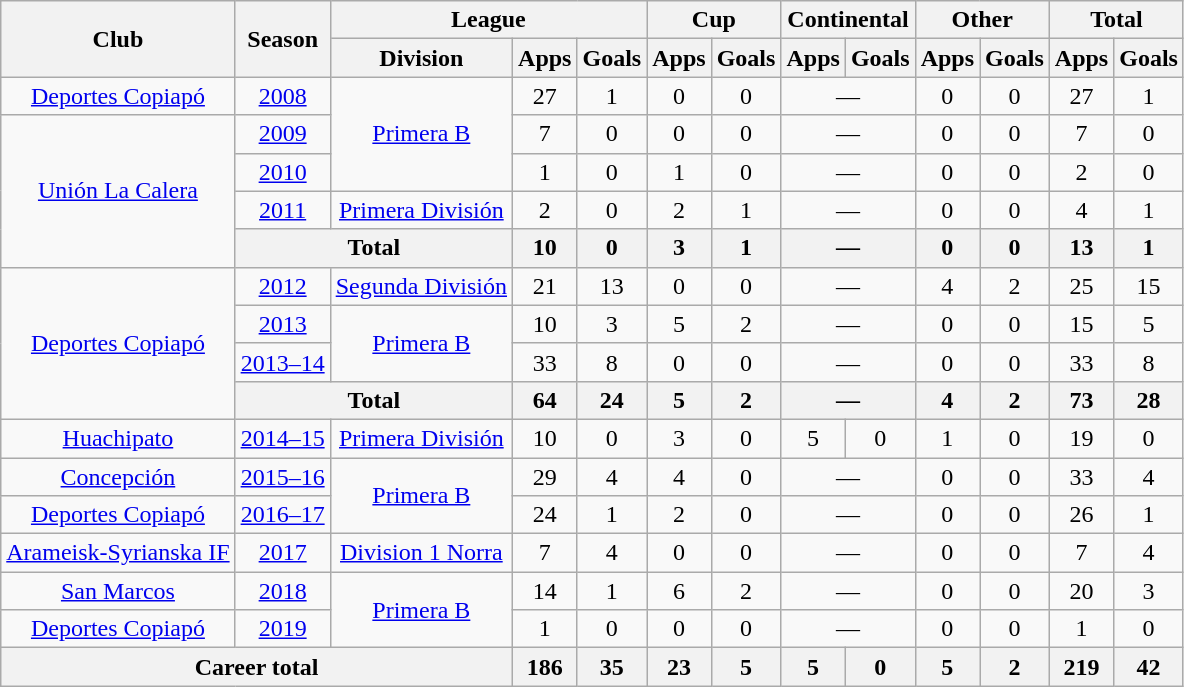<table class="wikitable" style="text-align:center">
<tr>
<th rowspan="2">Club</th>
<th rowspan="2">Season</th>
<th colspan="3">League</th>
<th colspan="2">Cup</th>
<th colspan="2">Continental</th>
<th colspan="2">Other</th>
<th colspan="2">Total</th>
</tr>
<tr>
<th>Division</th>
<th>Apps</th>
<th>Goals</th>
<th>Apps</th>
<th>Goals</th>
<th>Apps</th>
<th>Goals</th>
<th>Apps</th>
<th>Goals</th>
<th>Apps</th>
<th>Goals</th>
</tr>
<tr>
<td rowspan="1"><a href='#'>Deportes Copiapó</a></td>
<td><a href='#'>2008</a></td>
<td rowspan="3"><a href='#'>Primera B</a></td>
<td>27</td>
<td>1</td>
<td>0</td>
<td>0</td>
<td colspan="2">—</td>
<td>0</td>
<td>0</td>
<td>27</td>
<td>1</td>
</tr>
<tr>
<td rowspan="4"><a href='#'>Unión La Calera</a></td>
<td><a href='#'>2009</a></td>
<td>7</td>
<td>0</td>
<td>0</td>
<td>0</td>
<td colspan="2">—</td>
<td>0</td>
<td>0</td>
<td>7</td>
<td>0</td>
</tr>
<tr>
<td><a href='#'>2010</a></td>
<td>1</td>
<td>0</td>
<td>1</td>
<td>0</td>
<td colspan="2">—</td>
<td>0</td>
<td>0</td>
<td>2</td>
<td>0</td>
</tr>
<tr>
<td><a href='#'>2011</a></td>
<td rowspan="1"><a href='#'>Primera División</a></td>
<td>2</td>
<td>0</td>
<td>2</td>
<td>1</td>
<td colspan="2">—</td>
<td>0</td>
<td>0</td>
<td>4</td>
<td>1</td>
</tr>
<tr>
<th colspan="2">Total</th>
<th>10</th>
<th>0</th>
<th>3</th>
<th>1</th>
<th colspan="2">—</th>
<th>0</th>
<th>0</th>
<th>13</th>
<th>1</th>
</tr>
<tr>
<td rowspan="4"><a href='#'>Deportes Copiapó</a></td>
<td><a href='#'>2012</a></td>
<td rowspan="1"><a href='#'>Segunda División</a></td>
<td>21</td>
<td>13</td>
<td>0</td>
<td>0</td>
<td colspan="2">—</td>
<td>4</td>
<td>2</td>
<td>25</td>
<td>15</td>
</tr>
<tr>
<td><a href='#'>2013</a></td>
<td rowspan="2"><a href='#'>Primera B</a></td>
<td>10</td>
<td>3</td>
<td>5</td>
<td>2</td>
<td colspan="2">—</td>
<td>0</td>
<td>0</td>
<td>15</td>
<td>5</td>
</tr>
<tr>
<td><a href='#'>2013–14</a></td>
<td>33</td>
<td>8</td>
<td>0</td>
<td>0</td>
<td colspan="2">—</td>
<td>0</td>
<td>0</td>
<td>33</td>
<td>8</td>
</tr>
<tr>
<th colspan="2">Total</th>
<th>64</th>
<th>24</th>
<th>5</th>
<th>2</th>
<th colspan="2">—</th>
<th>4</th>
<th>2</th>
<th>73</th>
<th>28</th>
</tr>
<tr>
<td rowspan="1"><a href='#'>Huachipato</a></td>
<td><a href='#'>2014–15</a></td>
<td rowspan="1"><a href='#'>Primera División</a></td>
<td>10</td>
<td>0</td>
<td>3</td>
<td>0</td>
<td>5</td>
<td>0</td>
<td>1</td>
<td>0</td>
<td>19</td>
<td>0</td>
</tr>
<tr>
<td rowspan="1"><a href='#'>Concepción</a></td>
<td><a href='#'>2015–16</a></td>
<td rowspan="2"><a href='#'>Primera B</a></td>
<td>29</td>
<td>4</td>
<td>4</td>
<td>0</td>
<td colspan="2">—</td>
<td>0</td>
<td>0</td>
<td>33</td>
<td>4</td>
</tr>
<tr>
<td rowspan="1"><a href='#'>Deportes Copiapó</a></td>
<td><a href='#'>2016–17</a></td>
<td>24</td>
<td>1</td>
<td>2</td>
<td>0</td>
<td colspan="2">—</td>
<td>0</td>
<td>0</td>
<td>26</td>
<td>1</td>
</tr>
<tr>
<td rowspan="1"><a href='#'>Arameisk-Syrianska IF</a></td>
<td><a href='#'>2017</a></td>
<td rowspan="1"><a href='#'>Division 1 Norra</a></td>
<td>7</td>
<td>4</td>
<td>0</td>
<td>0</td>
<td colspan="2">—</td>
<td>0</td>
<td>0</td>
<td>7</td>
<td>4</td>
</tr>
<tr>
<td rowspan="1"><a href='#'>San Marcos</a></td>
<td><a href='#'>2018</a></td>
<td rowspan="2"><a href='#'>Primera B</a></td>
<td>14</td>
<td>1</td>
<td>6</td>
<td>2</td>
<td colspan="2">—</td>
<td>0</td>
<td>0</td>
<td>20</td>
<td>3</td>
</tr>
<tr>
<td rowspan="1"><a href='#'>Deportes Copiapó</a></td>
<td><a href='#'>2019</a></td>
<td>1</td>
<td>0</td>
<td>0</td>
<td>0</td>
<td colspan="2">—</td>
<td>0</td>
<td>0</td>
<td>1</td>
<td>0</td>
</tr>
<tr>
<th colspan="3">Career total</th>
<th>186</th>
<th>35</th>
<th>23</th>
<th>5</th>
<th>5</th>
<th>0</th>
<th>5</th>
<th>2</th>
<th>219</th>
<th>42</th>
</tr>
</table>
